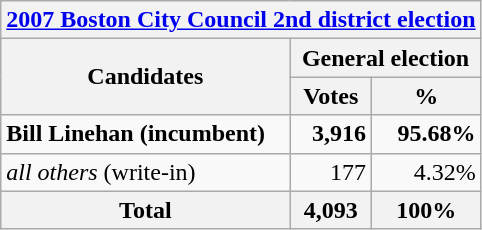<table class=wikitable>
<tr>
<th colspan=3><a href='#'>2007 Boston City Council 2nd district election</a></th>
</tr>
<tr>
<th colspan=1 rowspan=2><strong>Candidates</strong></th>
<th colspan=2><strong>General election</strong></th>
</tr>
<tr>
<th>Votes</th>
<th>%</th>
</tr>
<tr>
<td><strong>Bill Linehan (incumbent)</strong></td>
<td align="right"><strong>3,916</strong></td>
<td align="right"><strong>95.68%</strong></td>
</tr>
<tr>
<td><em>all others</em> (write-in)</td>
<td align="right">177</td>
<td align="right">4.32%</td>
</tr>
<tr>
<th><strong>Total</strong></th>
<th align="right"><strong>4,093</strong></th>
<th align="right"><strong>100%</strong></th>
</tr>
</table>
